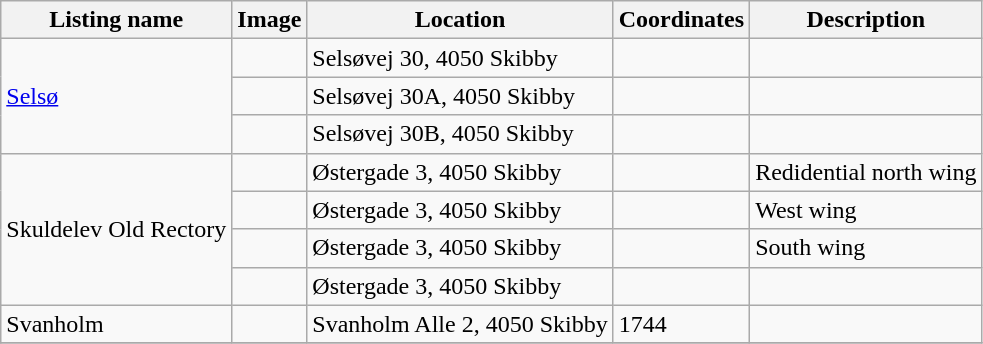<table class="wikitable sortable">
<tr>
<th>Listing name</th>
<th>Image</th>
<th>Location</th>
<th>Coordinates</th>
<th>Description</th>
</tr>
<tr>
<td rowspan="3"><a href='#'>Selsø</a></td>
<td></td>
<td>Selsøvej 30, 4050 Skibby</td>
<td></td>
<td></td>
</tr>
<tr>
<td></td>
<td>Selsøvej 30A, 4050 Skibby</td>
<td></td>
<td></td>
</tr>
<tr>
<td></td>
<td>Selsøvej 30B, 4050 Skibby</td>
<td></td>
<td></td>
</tr>
<tr>
<td rowspan="4">Skuldelev Old Rectory</td>
<td></td>
<td>Østergade 3, 4050 Skibby</td>
<td></td>
<td>Redidential north wing</td>
</tr>
<tr>
<td></td>
<td>Østergade 3, 4050 Skibby</td>
<td></td>
<td>West wing</td>
</tr>
<tr>
<td></td>
<td>Østergade 3, 4050 Skibby</td>
<td></td>
<td>South wing</td>
</tr>
<tr>
<td></td>
<td>Østergade 3, 4050 Skibby</td>
<td></td>
<td></td>
</tr>
<tr>
<td>Svanholm</td>
<td></td>
<td>Svanholm Alle 2, 4050 Skibby</td>
<td>1744</td>
<td></td>
</tr>
<tr>
</tr>
</table>
